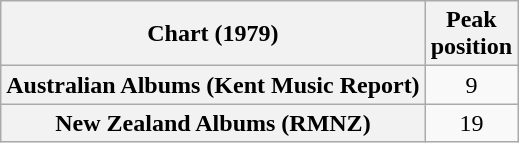<table class="wikitable sortable plainrowheaders" style="text-align:center">
<tr>
<th>Chart (1979)</th>
<th>Peak<br>position</th>
</tr>
<tr>
<th scope="row">Australian Albums (Kent Music Report)</th>
<td>9</td>
</tr>
<tr>
<th scope="row">New Zealand Albums (RMNZ)</th>
<td>19</td>
</tr>
</table>
